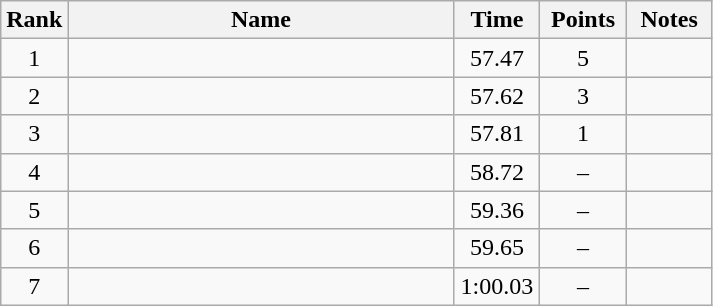<table class="wikitable" style="text-align:center">
<tr>
<th>Rank</th>
<th style="width:250px;">Name</th>
<th style="width:50px;">Time</th>
<th style="width:50px;">Points</th>
<th style="width:50px;">Notes</th>
</tr>
<tr>
<td>1</td>
<td style="text-align:left;"></td>
<td>57.47</td>
<td>5</td>
<td></td>
</tr>
<tr>
<td>2</td>
<td style="text-align:left;"> </td>
<td>57.62</td>
<td>3</td>
<td></td>
</tr>
<tr>
<td>3</td>
<td style="text-align:left;"></td>
<td>57.81</td>
<td>1</td>
<td></td>
</tr>
<tr>
<td>4</td>
<td style="text-align:left;"></td>
<td>58.72</td>
<td>–</td>
<td></td>
</tr>
<tr>
<td>5</td>
<td style="text-align:left;"> </td>
<td>59.36</td>
<td>–</td>
<td></td>
</tr>
<tr>
<td>6</td>
<td style="text-align:left;"></td>
<td>59.65</td>
<td>–</td>
<td></td>
</tr>
<tr>
<td>7</td>
<td style="text-align:left;"> </td>
<td>1:00.03</td>
<td>–</td>
<td></td>
</tr>
</table>
